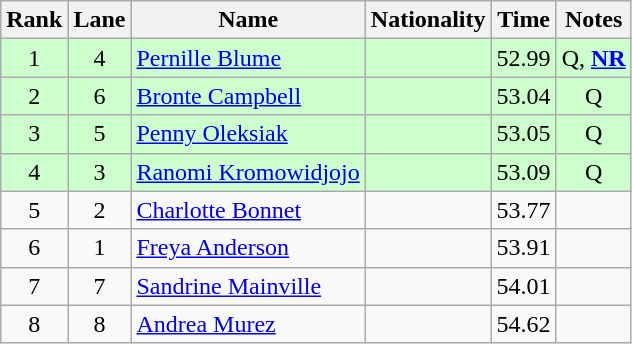<table class="wikitable sortable" style="text-align:center">
<tr>
<th>Rank</th>
<th>Lane</th>
<th>Name</th>
<th>Nationality</th>
<th>Time</th>
<th>Notes</th>
</tr>
<tr bgcolor=ccffcc>
<td>1</td>
<td>4</td>
<td align=left><a href='#'>Pernille Blume</a></td>
<td align=left></td>
<td>52.99</td>
<td>Q, <strong><a href='#'>NR</a></strong></td>
</tr>
<tr bgcolor=ccffcc>
<td>2</td>
<td>6</td>
<td align=left><a href='#'>Bronte Campbell</a></td>
<td align=left></td>
<td>53.04</td>
<td>Q</td>
</tr>
<tr bgcolor=ccffcc>
<td>3</td>
<td>5</td>
<td align=left><a href='#'>Penny Oleksiak</a></td>
<td align=left></td>
<td>53.05</td>
<td>Q</td>
</tr>
<tr bgcolor=ccffcc>
<td>4</td>
<td>3</td>
<td align=left><a href='#'>Ranomi Kromowidjojo</a></td>
<td align=left></td>
<td>53.09</td>
<td>Q</td>
</tr>
<tr>
<td>5</td>
<td>2</td>
<td align=left><a href='#'>Charlotte Bonnet</a></td>
<td align=left></td>
<td>53.77</td>
<td></td>
</tr>
<tr>
<td>6</td>
<td>1</td>
<td align=left><a href='#'>Freya Anderson</a></td>
<td align=left></td>
<td>53.91</td>
<td></td>
</tr>
<tr>
<td>7</td>
<td>7</td>
<td align=left><a href='#'>Sandrine Mainville</a></td>
<td align=left></td>
<td>54.01</td>
<td></td>
</tr>
<tr>
<td>8</td>
<td>8</td>
<td align=left><a href='#'>Andrea Murez</a></td>
<td align=left></td>
<td>54.62</td>
<td></td>
</tr>
</table>
